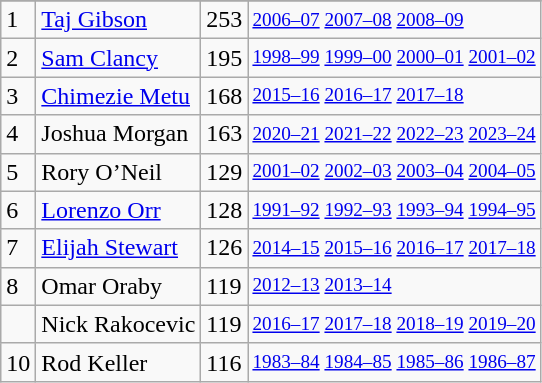<table class="wikitable">
<tr>
</tr>
<tr>
<td>1</td>
<td><a href='#'>Taj Gibson</a></td>
<td>253</td>
<td style="font-size:80%;"><a href='#'>2006–07</a> <a href='#'>2007–08</a> <a href='#'>2008–09</a></td>
</tr>
<tr>
<td>2</td>
<td><a href='#'>Sam Clancy</a></td>
<td>195</td>
<td style="font-size:80%;"><a href='#'>1998–99</a> <a href='#'>1999–00</a> <a href='#'>2000–01</a> <a href='#'>2001–02</a></td>
</tr>
<tr>
<td>3</td>
<td><a href='#'>Chimezie Metu</a></td>
<td>168</td>
<td style="font-size:80%;"><a href='#'>2015–16</a> <a href='#'>2016–17</a> <a href='#'>2017–18</a></td>
</tr>
<tr>
<td>4</td>
<td>Joshua Morgan</td>
<td>163</td>
<td style="font-size:80%;"><a href='#'>2020–21</a> <a href='#'>2021–22</a> <a href='#'>2022–23</a> <a href='#'>2023–24</a></td>
</tr>
<tr>
<td>5</td>
<td>Rory O’Neil</td>
<td>129</td>
<td style="font-size:80%;"><a href='#'>2001–02</a> <a href='#'>2002–03</a> <a href='#'>2003–04</a> <a href='#'>2004–05</a></td>
</tr>
<tr>
<td>6</td>
<td><a href='#'>Lorenzo Orr</a></td>
<td>128</td>
<td style="font-size:80%;"><a href='#'>1991–92</a> <a href='#'>1992–93</a> <a href='#'>1993–94</a> <a href='#'>1994–95</a></td>
</tr>
<tr>
<td>7</td>
<td><a href='#'>Elijah Stewart</a></td>
<td>126</td>
<td style="font-size:80%;"><a href='#'>2014–15</a> <a href='#'>2015–16</a> <a href='#'>2016–17</a> <a href='#'>2017–18</a></td>
</tr>
<tr>
<td>8</td>
<td>Omar Oraby</td>
<td>119</td>
<td style="font-size:80%;"><a href='#'>2012–13</a> <a href='#'>2013–14</a></td>
</tr>
<tr>
<td></td>
<td>Nick Rakocevic</td>
<td>119</td>
<td style="font-size:80%;"><a href='#'>2016–17</a> <a href='#'>2017–18</a> <a href='#'>2018–19</a> <a href='#'>2019–20</a></td>
</tr>
<tr>
<td>10</td>
<td>Rod Keller</td>
<td>116</td>
<td style="font-size:80%;"><a href='#'>1983–84</a> <a href='#'>1984–85</a> <a href='#'>1985–86</a> <a href='#'>1986–87</a></td>
</tr>
</table>
